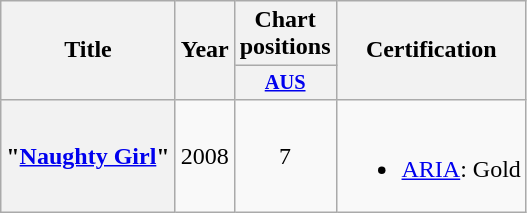<table class="wikitable plainrowheaders" style="text-align:center;">
<tr>
<th rowspan="2">Title</th>
<th rowspan="2">Year</th>
<th colspan="1">Chart positions</th>
<th rowspan="2">Certification</th>
</tr>
<tr>
<th scope="col" style="width:3em;font-size:85%;"><a href='#'>AUS</a><br></th>
</tr>
<tr>
<th scope="row">"<a href='#'>Naughty Girl</a>"</th>
<td>2008</td>
<td>7</td>
<td><br><ul><li><a href='#'>ARIA</a>: Gold</li></ul></td>
</tr>
</table>
